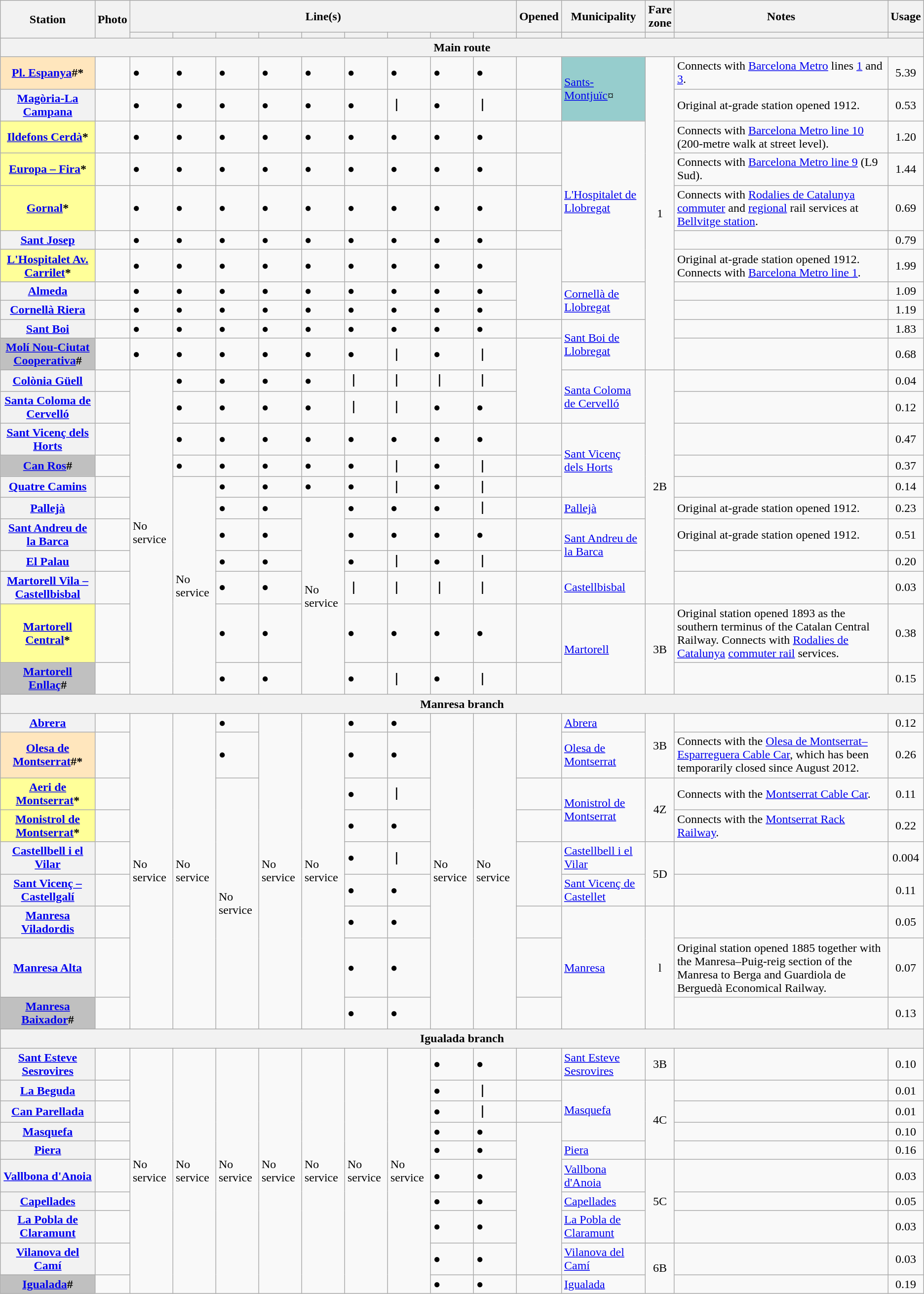<table class="wikitable plainrowheaders">
<tr>
<th rowspan="2" scope="col">Station</th>
<th rowspan="2" scope="col" class="unsortable">Photo</th>
<th colspan="9" scope="col">Line(s)</th>
<th scope=col>Opened</th>
<th scope=col>Municipality</th>
<th scope=col>Fare<br> zone</th>
<th scope=col class="unsortable">Notes</th>
<th scope=col>Usage</th>
</tr>
<tr>
<th></th>
<th></th>
<th></th>
<th></th>
<th></th>
<th></th>
<th></th>
<th></th>
<th></th>
<th></th>
<th></th>
<th></th>
<th></th>
<th></th>
</tr>
<tr class="sortbottom">
<th colspan="16">Main route</th>
</tr>
<tr>
<th scope="row" style="background: #FFE6BD;"><a href='#'>Pl. Espanya</a>#*</th>
<td></td>
<td>●</td>
<td>●</td>
<td>●</td>
<td>●</td>
<td>●</td>
<td>●</td>
<td>●</td>
<td>●</td>
<td>●</td>
<td></td>
<td rowspan="2" style="background: #96CDCD;"><a href='#'>Sants-Montjuïc</a>¤</td>
<td rowspan="11" align="center">1</td>
<td>Connects with <a href='#'>Barcelona Metro</a> lines <a href='#'>1</a> and <a href='#'>3</a>.</td>
<td align="center">5.39</td>
</tr>
<tr>
<th scope="row"><a href='#'>Magòria-La Campana</a></th>
<td></td>
<td>●</td>
<td>●</td>
<td>●</td>
<td>●</td>
<td>●</td>
<td>●</td>
<td><strong>｜</strong></td>
<td>●</td>
<td><strong>｜</strong></td>
<td></td>
<td>Original at-grade station opened 1912.</td>
<td align="center">0.53</td>
</tr>
<tr>
<th scope="row" style="background: #FFFF99;"><a href='#'>Ildefons Cerdà</a>*</th>
<td></td>
<td>●</td>
<td>●</td>
<td>●</td>
<td>●</td>
<td>●</td>
<td>●</td>
<td>●</td>
<td>●</td>
<td>●</td>
<td></td>
<td rowspan="5"><a href='#'>L'Hospitalet de Llobregat</a></td>
<td>Connects with <a href='#'>Barcelona Metro line 10</a> (200-metre walk at street level).</td>
<td align="center">1.20</td>
</tr>
<tr>
<th scope="row" style="background: #FFFF99;"><a href='#'>Europa – Fira</a>*</th>
<td></td>
<td>●</td>
<td>●</td>
<td>●</td>
<td>●</td>
<td>●</td>
<td>●</td>
<td>●</td>
<td>●</td>
<td>●</td>
<td></td>
<td>Connects with <a href='#'>Barcelona Metro line 9</a> (L9 Sud).</td>
<td align="center">1.44</td>
</tr>
<tr>
<th scope="row" style="background: #FFFF99;"><a href='#'>Gornal</a>*</th>
<td></td>
<td>●</td>
<td>●</td>
<td>●</td>
<td>●</td>
<td>●</td>
<td>●</td>
<td>●</td>
<td>●</td>
<td>●</td>
<td></td>
<td>Connects with <a href='#'>Rodalies de Catalunya</a> <a href='#'>commuter</a> and <a href='#'>regional</a> rail services at <a href='#'>Bellvitge station</a>.</td>
<td align="center">0.69</td>
</tr>
<tr>
<th scope="row"><a href='#'>Sant Josep</a></th>
<td></td>
<td>●</td>
<td>●</td>
<td>●</td>
<td>●</td>
<td>●</td>
<td>●</td>
<td>●</td>
<td>●</td>
<td>●</td>
<td></td>
<td></td>
<td align="center">0.79</td>
</tr>
<tr>
<th scope="row" style="background: #FFFF99;"><a href='#'>L'Hospitalet Av. Carrilet</a>*</th>
<td></td>
<td>●</td>
<td>●</td>
<td>●</td>
<td>●</td>
<td>●</td>
<td>●</td>
<td>●</td>
<td>●</td>
<td>●</td>
<td rowspan="3"></td>
<td>Original at-grade station opened 1912. Connects with <a href='#'>Barcelona Metro line 1</a>.</td>
<td align="center">1.99</td>
</tr>
<tr>
<th scope="row"><a href='#'>Almeda</a></th>
<td></td>
<td>●</td>
<td>●</td>
<td>●</td>
<td>●</td>
<td>●</td>
<td>●</td>
<td>●</td>
<td>●</td>
<td>●</td>
<td rowspan="2"><a href='#'>Cornellà de Llobregat</a></td>
<td></td>
<td align="center">1.09</td>
</tr>
<tr>
<th scope="row"><a href='#'>Cornellà Riera</a></th>
<td></td>
<td>●</td>
<td>●</td>
<td>●</td>
<td>●</td>
<td>●</td>
<td>●</td>
<td>●</td>
<td>●</td>
<td>●</td>
<td></td>
<td align="center">1.19</td>
</tr>
<tr>
<th scope="row"><a href='#'>Sant Boi</a></th>
<td></td>
<td>●</td>
<td>●</td>
<td>●</td>
<td>●</td>
<td>●</td>
<td>●</td>
<td>●</td>
<td>●</td>
<td>●</td>
<td></td>
<td rowspan="2"><a href='#'>Sant Boi de Llobregat</a></td>
<td></td>
<td align="center">1.83</td>
</tr>
<tr>
<th scope="row" style="background: #C0C0C0;"><a href='#'>Molí Nou-Ciutat Cooperativa</a>#</th>
<td></td>
<td>●</td>
<td>●</td>
<td>●</td>
<td>●</td>
<td>●</td>
<td>●</td>
<td><strong>｜</strong></td>
<td>●</td>
<td><strong>｜</strong></td>
<td rowspan="3"></td>
<td></td>
<td align="center">0.68</td>
</tr>
<tr>
<th scope="row"><a href='#'>Colònia Güell</a></th>
<td></td>
<td rowspan="11">No service</td>
<td>●</td>
<td>●</td>
<td>●</td>
<td>●</td>
<td><strong>｜</strong></td>
<td><strong>｜</strong></td>
<td><strong>｜</strong></td>
<td><strong>｜</strong></td>
<td rowspan="2"><a href='#'>Santa Coloma de Cervelló</a></td>
<td rowspan="9" align="center">2B</td>
<td></td>
<td align="center">0.04</td>
</tr>
<tr>
<th scope="row"><a href='#'>Santa Coloma de Cervelló</a></th>
<td></td>
<td>●</td>
<td>●</td>
<td>●</td>
<td>●</td>
<td><strong>｜</strong></td>
<td><strong>｜</strong></td>
<td>●</td>
<td>●</td>
<td></td>
<td align="center">0.12</td>
</tr>
<tr>
<th scope="row"><a href='#'>Sant Vicenç dels Horts</a></th>
<td></td>
<td>●</td>
<td>●</td>
<td>●</td>
<td>●</td>
<td>●</td>
<td>●</td>
<td>●</td>
<td>●</td>
<td></td>
<td rowspan="3"><a href='#'>Sant Vicenç dels Horts</a></td>
<td></td>
<td align="center">0.47</td>
</tr>
<tr>
<th scope="row" style="background: #C0C0C0;"><a href='#'>Can Ros</a>#</th>
<td></td>
<td>●</td>
<td>●</td>
<td>●</td>
<td>●</td>
<td>●</td>
<td><strong>｜</strong></td>
<td>●</td>
<td><strong>｜</strong></td>
<td></td>
<td></td>
<td align="center">0.37</td>
</tr>
<tr>
<th scope="row"><a href='#'>Quatre Camins</a></th>
<td></td>
<td rowspan="7">No service</td>
<td>●</td>
<td>●</td>
<td>●</td>
<td>●</td>
<td><strong>｜</strong></td>
<td>●</td>
<td><strong>｜</strong></td>
<td></td>
<td></td>
<td align="center">0.14</td>
</tr>
<tr>
<th scope="row"><a href='#'>Pallejà</a></th>
<td></td>
<td>●</td>
<td>●</td>
<td rowspan="6">No service</td>
<td>●</td>
<td>●</td>
<td>●</td>
<td><strong>｜</strong></td>
<td></td>
<td><a href='#'>Pallejà</a></td>
<td>Original at-grade station opened 1912.</td>
<td align="center">0.23</td>
</tr>
<tr>
<th scope="row"><a href='#'>Sant Andreu de la Barca</a></th>
<td></td>
<td>●</td>
<td>●</td>
<td>●</td>
<td>●</td>
<td>●</td>
<td>●</td>
<td></td>
<td rowspan="2"><a href='#'>Sant Andreu de la Barca</a></td>
<td>Original at-grade station opened 1912.</td>
<td align="center">0.51</td>
</tr>
<tr>
<th scope="row"><a href='#'>El Palau</a></th>
<td></td>
<td>●</td>
<td>●</td>
<td>●</td>
<td><strong>｜</strong></td>
<td>●</td>
<td><strong>｜</strong></td>
<td></td>
<td></td>
<td align="center">0.20</td>
</tr>
<tr>
<th scope="row"><a href='#'>Martorell Vila – Castellbisbal</a></th>
<td></td>
<td>●</td>
<td>●</td>
<td><strong>｜</strong></td>
<td><strong>｜</strong></td>
<td><strong>｜</strong></td>
<td><strong>｜</strong></td>
<td></td>
<td><a href='#'>Castellbisbal</a></td>
<td></td>
<td align="center">0.03</td>
</tr>
<tr>
<th scope="row" style="background: #FFFF99;"><a href='#'>Martorell Central</a>*</th>
<td></td>
<td>●</td>
<td>●</td>
<td>●</td>
<td>●</td>
<td>●</td>
<td>●</td>
<td></td>
<td rowspan="2"><a href='#'>Martorell</a></td>
<td rowspan="2" align="center">3B</td>
<td>Original station opened 1893 as the southern terminus of the Catalan Central Railway. Connects with <a href='#'>Rodalies de Catalunya</a> <a href='#'>commuter rail</a> services.</td>
<td align="center">0.38</td>
</tr>
<tr>
<th scope="row" style="background: #C0C0C0;"><a href='#'>Martorell Enllaç</a>#</th>
<td></td>
<td>●</td>
<td>●</td>
<td>●</td>
<td><strong>｜</strong></td>
<td>●</td>
<td><strong>｜</strong></td>
<td></td>
<td></td>
<td align="center">0.15</td>
</tr>
<tr class="sortbottom">
<th colspan="16">Manresa branch</th>
</tr>
<tr>
<th scope="row"><a href='#'>Abrera</a></th>
<td></td>
<td rowspan="9">No service</td>
<td rowspan="9">No service</td>
<td>●</td>
<td rowspan="9">No service</td>
<td rowspan="9">No service</td>
<td>●</td>
<td>●</td>
<td rowspan="9">No service</td>
<td rowspan="9">No service</td>
<td rowspan="2"></td>
<td><a href='#'>Abrera</a></td>
<td rowspan="2" align="center">3B</td>
<td></td>
<td align="center">0.12</td>
</tr>
<tr>
<th scope="row" style="background: #FFE6BD;"><a href='#'>Olesa de Montserrat</a>#*</th>
<td></td>
<td>●</td>
<td>●</td>
<td>●</td>
<td><a href='#'>Olesa de Montserrat</a></td>
<td>Connects with the <a href='#'>Olesa de Montserrat–Esparreguera Cable Car</a>, which has been temporarily closed since August 2012.</td>
<td align="center">0.26</td>
</tr>
<tr>
<th scope="row" style="background: #FFFF99;"><a href='#'>Aeri de Montserrat</a>*</th>
<td></td>
<td rowspan="7">No service</td>
<td>●</td>
<td><strong>｜</strong></td>
<td></td>
<td rowspan="2"><a href='#'>Monistrol de Montserrat</a></td>
<td rowspan="2" align="center">4Z</td>
<td>Connects with the <a href='#'>Montserrat Cable Car</a>.</td>
<td align="center">0.11</td>
</tr>
<tr>
<th scope="row" style="background: #FFFF99;"><a href='#'>Monistrol de Montserrat</a>*</th>
<td></td>
<td>●</td>
<td>●</td>
<td></td>
<td>Connects with the <a href='#'>Montserrat Rack Railway</a>.</td>
<td align="center">0.22</td>
</tr>
<tr>
<th scope="row"><a href='#'>Castellbell i el Vilar</a></th>
<td></td>
<td>●</td>
<td><strong>｜</strong></td>
<td rowspan="2"></td>
<td><a href='#'>Castellbell i el Vilar</a></td>
<td rowspan="2" align="center">5D</td>
<td></td>
<td align="center">0.004</td>
</tr>
<tr>
<th scope="row"><a href='#'>Sant Vicenç – Castellgalí</a></th>
<td></td>
<td>●</td>
<td>●</td>
<td><a href='#'>Sant Vicenç de Castellet</a></td>
<td></td>
<td align="center">0.11</td>
</tr>
<tr>
<th scope="row"><a href='#'>Manresa Viladordis</a></th>
<td></td>
<td>●</td>
<td>●</td>
<td></td>
<td rowspan="3"><a href='#'>Manresa</a></td>
<td rowspan="3" align="center">l</td>
<td></td>
<td align="center">0.05</td>
</tr>
<tr>
<th scope="row"><a href='#'>Manresa Alta</a></th>
<td></td>
<td>●</td>
<td>●</td>
<td></td>
<td>Original station opened 1885 together with the Manresa–Puig-reig section of the Manresa to Berga and Guardiola de Berguedà Economical Railway.</td>
<td align="center">0.07</td>
</tr>
<tr>
<th scope="row" style="background: #C0C0C0;"><a href='#'>Manresa Baixador</a>#</th>
<td></td>
<td>●</td>
<td>●</td>
<td></td>
<td></td>
<td align="center">0.13</td>
</tr>
<tr class="sortbottom">
<th colspan="16">Igualada branch</th>
</tr>
<tr>
<th scope="row"><a href='#'>Sant Esteve Sesrovires</a></th>
<td></td>
<td rowspan="10">No service</td>
<td rowspan="10">No service</td>
<td rowspan="10">No service</td>
<td rowspan="10">No service</td>
<td rowspan="10">No service</td>
<td rowspan="10">No service</td>
<td rowspan="10">No service</td>
<td>●</td>
<td>●</td>
<td></td>
<td><a href='#'>Sant Esteve Sesrovires</a></td>
<td align="center">3B</td>
<td></td>
<td align="center">0.10</td>
</tr>
<tr>
<th scope="row"><a href='#'>La Beguda</a></th>
<td></td>
<td>●</td>
<td><strong>｜</strong></td>
<td></td>
<td rowspan="3"><a href='#'>Masquefa</a></td>
<td rowspan="4" align="center">4C</td>
<td></td>
<td align="center">0.01</td>
</tr>
<tr>
<th scope="row"><a href='#'>Can Parellada</a></th>
<td></td>
<td>●</td>
<td><strong>｜</strong></td>
<td></td>
<td></td>
<td align="center">0.01</td>
</tr>
<tr>
<th scope="row"><a href='#'>Masquefa</a></th>
<td></td>
<td>●</td>
<td>●</td>
<td rowspan="6"></td>
<td></td>
<td align="center">0.10</td>
</tr>
<tr>
<th scope="row"><a href='#'>Piera</a></th>
<td></td>
<td>●</td>
<td>●</td>
<td><a href='#'>Piera</a></td>
<td></td>
<td align="center">0.16</td>
</tr>
<tr>
<th scope="row"><a href='#'>Vallbona d'Anoia</a></th>
<td></td>
<td>●</td>
<td>●</td>
<td><a href='#'>Vallbona d'Anoia</a></td>
<td rowspan="3" align="center">5C</td>
<td></td>
<td align="center">0.03</td>
</tr>
<tr>
<th scope="row"><a href='#'>Capellades</a></th>
<td></td>
<td>●</td>
<td>●</td>
<td><a href='#'>Capellades</a></td>
<td></td>
<td align="center">0.05</td>
</tr>
<tr>
<th scope="row"><a href='#'>La Pobla de Claramunt</a></th>
<td></td>
<td>●</td>
<td>●</td>
<td><a href='#'>La Pobla de Claramunt</a></td>
<td></td>
<td align="center">0.03</td>
</tr>
<tr>
<th scope="row"><a href='#'>Vilanova del Camí</a></th>
<td></td>
<td>●</td>
<td>●</td>
<td><a href='#'>Vilanova del Camí</a></td>
<td rowspan="2" align="center">6B</td>
<td></td>
<td align="center">0.03</td>
</tr>
<tr>
<th scope="row" style="background: #C0C0C0;"><a href='#'>Igualada</a>#</th>
<td></td>
<td>●</td>
<td>●</td>
<td></td>
<td><a href='#'>Igualada</a></td>
<td></td>
<td align="center">0.19</td>
</tr>
</table>
